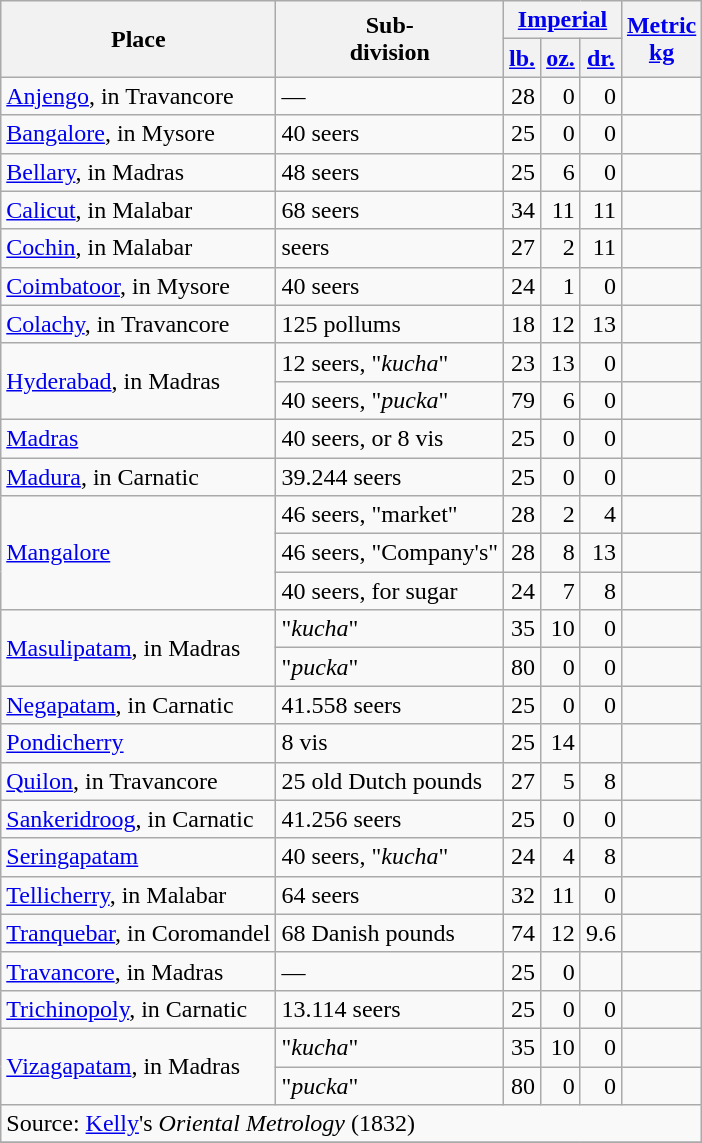<table class="wikitable" >
<tr>
<th rowspan=2>Place</th>
<th rowspan=2>Sub-<br>division</th>
<th colspan=3><a href='#'>Imperial</a></th>
<th rowspan=2><a href='#'>Metric</a><br><a href='#'>kg</a></th>
</tr>
<tr>
<th><a href='#'>lb.</a></th>
<th><a href='#'>oz.</a></th>
<th><a href='#'>dr.</a></th>
</tr>
<tr>
<td><a href='#'>Anjengo</a>, in Travancore</td>
<td>—</td>
<td align=right>28</td>
<td align=right>0</td>
<td align=right>0</td>
<td align=right></td>
</tr>
<tr>
<td><a href='#'>Bangalore</a>, in Mysore</td>
<td>40 seers</td>
<td align=right>25</td>
<td align=right>0</td>
<td align=right>0</td>
<td align=right></td>
</tr>
<tr>
<td><a href='#'>Bellary</a>, in Madras</td>
<td>48 seers</td>
<td align=right>25</td>
<td align=right>6</td>
<td align=right>0</td>
<td align=right></td>
</tr>
<tr>
<td><a href='#'>Calicut</a>, in Malabar</td>
<td>68 seers</td>
<td align=right>34</td>
<td align=right>11</td>
<td align=right>11</td>
<td align=right></td>
</tr>
<tr>
<td><a href='#'>Cochin</a>, in Malabar</td>
<td> seers</td>
<td align=right>27</td>
<td align=right>2</td>
<td align=right>11</td>
<td align=right></td>
</tr>
<tr>
<td><a href='#'>Coimbatoor</a>, in Mysore</td>
<td>40 seers</td>
<td align=right>24</td>
<td align=right>1</td>
<td align=right>0</td>
<td align=right></td>
</tr>
<tr>
<td><a href='#'>Colachy</a>, in Travancore</td>
<td>125 pollums</td>
<td align=right>18</td>
<td align=right>12</td>
<td align=right>13</td>
<td align=right></td>
</tr>
<tr>
<td rowspan=2><a href='#'>Hyderabad</a>, in Madras</td>
<td>12 seers, "<em>kucha</em>"</td>
<td align=right>23</td>
<td align=right>13</td>
<td align=right>0</td>
<td align=right></td>
</tr>
<tr>
<td>40 seers, "<em>pucka</em>"</td>
<td align=right>79</td>
<td align=right>6</td>
<td align=right>0</td>
<td align=right></td>
</tr>
<tr>
<td><a href='#'>Madras</a></td>
<td>40 seers, or 8 vis</td>
<td align=right>25</td>
<td align=right>0</td>
<td align=right>0</td>
<td align=right></td>
</tr>
<tr>
<td><a href='#'>Madura</a>, in Carnatic</td>
<td>39.244 seers</td>
<td align=right>25</td>
<td align=right>0</td>
<td align=right>0</td>
<td align=right></td>
</tr>
<tr>
<td rowspan=3><a href='#'>Mangalore</a></td>
<td>46 seers, "market"</td>
<td align=right>28</td>
<td align=right>2</td>
<td align=right>4</td>
<td align=right></td>
</tr>
<tr>
<td>46 seers, "Company's"</td>
<td align=right>28</td>
<td align=right>8</td>
<td align=right>13</td>
<td align=right></td>
</tr>
<tr>
<td>40 seers, for sugar</td>
<td align=right>24</td>
<td align=right>7</td>
<td align=right>8</td>
<td align=right></td>
</tr>
<tr>
<td rowspan=2><a href='#'>Masulipatam</a>, in Madras</td>
<td>"<em>kucha</em>"</td>
<td align=right>35</td>
<td align=right>10</td>
<td align=right>0</td>
<td align=right></td>
</tr>
<tr>
<td>"<em>pucka</em>"</td>
<td align=right>80</td>
<td align=right>0</td>
<td align=right>0</td>
<td align=right></td>
</tr>
<tr>
<td><a href='#'>Negapatam</a>, in Carnatic</td>
<td>41.558 seers</td>
<td align=right>25</td>
<td align=right>0</td>
<td align=right>0</td>
<td align=right></td>
</tr>
<tr>
<td><a href='#'>Pondicherry</a></td>
<td>8 vis</td>
<td align=right>25</td>
<td align=right>14</td>
<td align=right></td>
<td align=right></td>
</tr>
<tr>
<td><a href='#'>Quilon</a>, in Travancore</td>
<td>25 old Dutch pounds</td>
<td align=right>27</td>
<td align=right>5</td>
<td align=right>8</td>
<td align=right></td>
</tr>
<tr>
<td><a href='#'>Sankeridroog</a>, in Carnatic</td>
<td>41.256 seers</td>
<td align=right>25</td>
<td align=right>0</td>
<td align=right>0</td>
<td align=right></td>
</tr>
<tr>
<td><a href='#'>Seringapatam</a></td>
<td>40 seers, "<em>kucha</em>"</td>
<td align=right>24</td>
<td align=right>4</td>
<td align=right>8</td>
<td align=right></td>
</tr>
<tr>
<td><a href='#'>Tellicherry</a>, in Malabar</td>
<td>64 seers</td>
<td align=right>32</td>
<td align=right>11</td>
<td align=right>0</td>
<td align=right></td>
</tr>
<tr>
<td><a href='#'>Tranquebar</a>, in Coromandel</td>
<td>68 Danish pounds</td>
<td align=right>74</td>
<td align=right>12</td>
<td align=right>9.6</td>
<td align=right></td>
</tr>
<tr>
<td><a href='#'>Travancore</a>, in Madras</td>
<td>—</td>
<td align=right>25</td>
<td align=right>0</td>
<td align=right></td>
<td align=right></td>
</tr>
<tr>
<td><a href='#'>Trichinopoly</a>, in Carnatic</td>
<td>13.114 seers</td>
<td align=right>25</td>
<td align=right>0</td>
<td align=right>0</td>
<td align=right></td>
</tr>
<tr>
<td rowspan=2><a href='#'>Vizagapatam</a>, in Madras</td>
<td>"<em>kucha</em>"</td>
<td align=right>35</td>
<td align=right>10</td>
<td align=right>0</td>
<td align=right></td>
</tr>
<tr>
<td>"<em>pucka</em>"</td>
<td align=right>80</td>
<td align=right>0</td>
<td align=right>0</td>
<td align=right></td>
</tr>
<tr>
<td colspan=6>Source: <a href='#'>Kelly</a>'s <em>Oriental Metrology</em> (1832)</td>
</tr>
<tr>
</tr>
</table>
